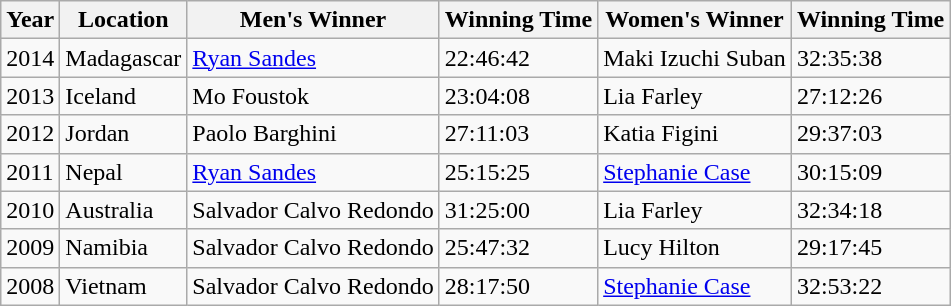<table class="wikitable">
<tr>
<th>Year</th>
<th>Location</th>
<th>Men's Winner</th>
<th>Winning Time</th>
<th>Women's Winner</th>
<th>Winning Time</th>
</tr>
<tr>
<td>2014</td>
<td> Madagascar</td>
<td> <a href='#'>Ryan Sandes</a></td>
<td>22:46:42</td>
<td> Maki Izuchi Suban</td>
<td>32:35:38</td>
</tr>
<tr>
<td>2013</td>
<td> Iceland</td>
<td> Mo Foustok</td>
<td>23:04:08</td>
<td> Lia Farley</td>
<td>27:12:26</td>
</tr>
<tr>
<td>2012</td>
<td> Jordan</td>
<td> Paolo Barghini</td>
<td>27:11:03</td>
<td> Katia Figini</td>
<td>29:37:03</td>
</tr>
<tr>
<td>2011</td>
<td> Nepal</td>
<td> <a href='#'>Ryan Sandes</a></td>
<td>25:15:25</td>
<td> <a href='#'>Stephanie Case</a></td>
<td>30:15:09</td>
</tr>
<tr>
<td>2010</td>
<td> Australia</td>
<td> Salvador Calvo Redondo</td>
<td>31:25:00</td>
<td> Lia Farley</td>
<td>32:34:18</td>
</tr>
<tr>
<td>2009</td>
<td> Namibia</td>
<td> Salvador Calvo Redondo</td>
<td>25:47:32</td>
<td> Lucy Hilton</td>
<td>29:17:45</td>
</tr>
<tr>
<td>2008</td>
<td> Vietnam</td>
<td> Salvador Calvo Redondo</td>
<td>28:17:50</td>
<td> <a href='#'>Stephanie Case</a></td>
<td>32:53:22</td>
</tr>
</table>
